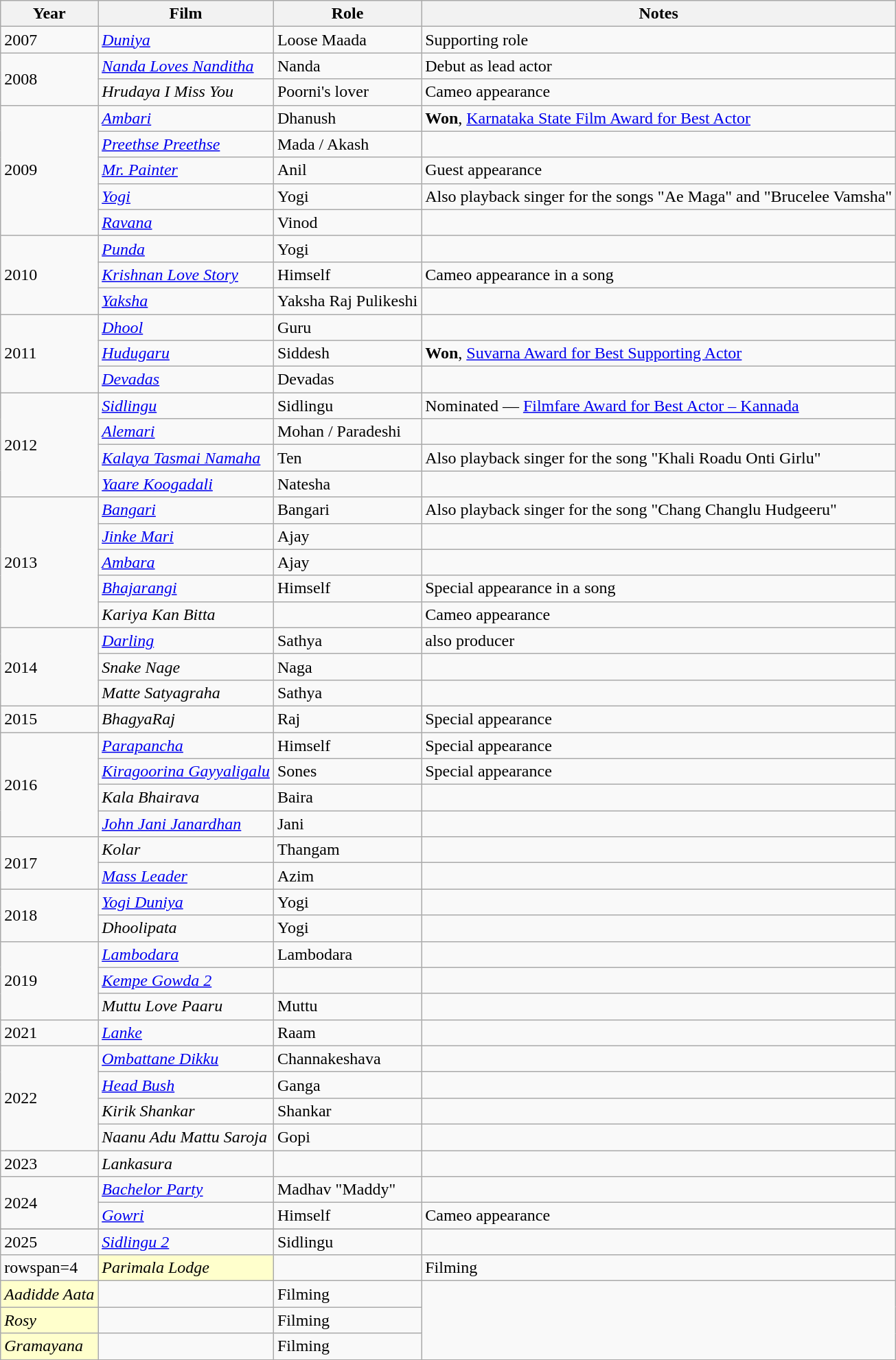<table class="wikitable sortable">
<tr>
<th>Year</th>
<th>Film</th>
<th>Role</th>
<th>Notes</th>
</tr>
<tr>
<td>2007</td>
<td><em><a href='#'>Duniya</a></em></td>
<td>Loose Maada</td>
<td>Supporting role</td>
</tr>
<tr>
<td rowspan="2">2008</td>
<td><em><a href='#'>Nanda Loves Nanditha</a></em></td>
<td>Nanda</td>
<td>Debut as lead actor</td>
</tr>
<tr>
<td><em>Hrudaya I Miss You</em></td>
<td>Poorni's lover</td>
<td>Cameo appearance</td>
</tr>
<tr>
<td rowspan="5">2009</td>
<td><em><a href='#'>Ambari</a></em></td>
<td>Dhanush</td>
<td><strong>Won</strong>, <a href='#'>Karnataka State Film Award for Best Actor</a></td>
</tr>
<tr>
<td><em><a href='#'>Preethse Preethse</a></em></td>
<td>Mada / Akash</td>
<td></td>
</tr>
<tr>
<td><em><a href='#'>Mr. Painter</a></em></td>
<td>Anil</td>
<td>Guest appearance</td>
</tr>
<tr>
<td><em><a href='#'>Yogi</a></em></td>
<td>Yogi</td>
<td>Also playback singer for the songs "Ae Maga" and "Brucelee Vamsha"</td>
</tr>
<tr>
<td><em><a href='#'>Ravana</a></em></td>
<td>Vinod</td>
<td></td>
</tr>
<tr>
<td rowspan="3">2010</td>
<td><em><a href='#'>Punda</a></em></td>
<td>Yogi</td>
<td></td>
</tr>
<tr>
<td><em><a href='#'>Krishnan Love Story</a></em></td>
<td>Himself</td>
<td>Cameo appearance in a song</td>
</tr>
<tr>
<td><em><a href='#'>Yaksha</a></em></td>
<td>Yaksha Raj Pulikeshi</td>
<td></td>
</tr>
<tr>
<td rowspan="3">2011</td>
<td><em><a href='#'>Dhool</a></em></td>
<td>Guru</td>
<td></td>
</tr>
<tr>
<td><em><a href='#'>Hudugaru</a></em></td>
<td>Siddesh</td>
<td><strong>Won</strong>, <a href='#'>Suvarna Award for Best Supporting Actor</a></td>
</tr>
<tr>
<td><em><a href='#'>Devadas</a></em></td>
<td>Devadas</td>
<td></td>
</tr>
<tr>
<td rowspan="4">2012</td>
<td><em><a href='#'>Sidlingu</a></em></td>
<td>Sidlingu</td>
<td>Nominated — <a href='#'>Filmfare Award for Best Actor – Kannada</a></td>
</tr>
<tr>
<td><em><a href='#'>Alemari</a></em></td>
<td>Mohan / Paradeshi</td>
<td></td>
</tr>
<tr>
<td><em><a href='#'>Kalaya Tasmai Namaha</a></em></td>
<td>Ten</td>
<td>Also playback singer for the song "Khali Roadu Onti Girlu"</td>
</tr>
<tr>
<td><em><a href='#'>Yaare Koogadali</a></em></td>
<td>Natesha</td>
<td></td>
</tr>
<tr>
<td rowspan="5">2013</td>
<td><em><a href='#'>Bangari</a></em></td>
<td>Bangari</td>
<td>Also playback singer for the song "Chang Changlu Hudgeeru"</td>
</tr>
<tr>
<td><em><a href='#'>Jinke Mari</a></em></td>
<td>Ajay</td>
<td></td>
</tr>
<tr>
<td><em><a href='#'>Ambara</a></em></td>
<td>Ajay</td>
<td></td>
</tr>
<tr>
<td><em><a href='#'>Bhajarangi</a></em></td>
<td>Himself</td>
<td>Special appearance in a song</td>
</tr>
<tr>
<td><em>Kariya Kan Bitta</em></td>
<td></td>
<td>Cameo appearance</td>
</tr>
<tr>
<td rowspan="3">2014</td>
<td><em><a href='#'>Darling</a></em></td>
<td>Sathya</td>
<td>also producer</td>
</tr>
<tr>
<td><em>Snake Nage</em></td>
<td>Naga</td>
<td></td>
</tr>
<tr>
<td><em>Matte Satyagraha</em></td>
<td>Sathya</td>
<td></td>
</tr>
<tr>
<td>2015</td>
<td><em>BhagyaRaj</em></td>
<td>Raj</td>
<td>Special appearance</td>
</tr>
<tr>
<td rowspan="4">2016</td>
<td><em><a href='#'>Parapancha</a></em></td>
<td>Himself</td>
<td>Special appearance</td>
</tr>
<tr>
<td><em><a href='#'>Kiragoorina Gayyaligalu</a></em></td>
<td>Sones</td>
<td>Special appearance</td>
</tr>
<tr>
<td><em>Kala Bhairava</em></td>
<td>Baira</td>
<td></td>
</tr>
<tr>
<td><em><a href='#'>John Jani Janardhan</a></em></td>
<td>Jani</td>
<td></td>
</tr>
<tr>
<td rowspan="2">2017</td>
<td><em>Kolar</em></td>
<td>Thangam</td>
<td></td>
</tr>
<tr>
<td><em><a href='#'>Mass Leader</a></em></td>
<td>Azim</td>
<td></td>
</tr>
<tr>
<td rowspan="2">2018</td>
<td><em><a href='#'>Yogi Duniya</a></em></td>
<td>Yogi</td>
<td></td>
</tr>
<tr>
<td><em>Dhoolipata</em></td>
<td>Yogi</td>
<td></td>
</tr>
<tr>
<td rowspan="3">2019</td>
<td><em><a href='#'>Lambodara</a></em></td>
<td>Lambodara</td>
<td></td>
</tr>
<tr>
<td><em><a href='#'>Kempe Gowda 2</a></em></td>
<td></td>
<td></td>
</tr>
<tr>
<td><em>Muttu Love Paaru</em></td>
<td>Muttu</td>
<td></td>
</tr>
<tr>
<td>2021</td>
<td><em><a href='#'>Lanke</a></em></td>
<td>Raam</td>
<td></td>
</tr>
<tr>
<td rowspan="4">2022</td>
<td><em><a href='#'>Ombattane Dikku</a></em></td>
<td>Channakeshava</td>
<td></td>
</tr>
<tr>
<td><em><a href='#'>Head Bush</a></em></td>
<td>Ganga</td>
<td></td>
</tr>
<tr>
<td><em>Kirik Shankar</em></td>
<td>Shankar</td>
<td></td>
</tr>
<tr>
<td><em>Naanu Adu Mattu Saroja</em></td>
<td>Gopi</td>
<td></td>
</tr>
<tr>
<td>2023</td>
<td><em>Lankasura</em></td>
<td></td>
<td></td>
</tr>
<tr>
<td rowspan="2">2024</td>
<td><em><a href='#'>Bachelor Party</a></em></td>
<td>Madhav "Maddy"</td>
<td></td>
</tr>
<tr>
<td><em><a href='#'>Gowri</a></em></td>
<td>Himself</td>
<td>Cameo appearance</td>
</tr>
<tr>
</tr>
<tr>
<td>2025</td>
<td><em><a href='#'>Sidlingu 2</a></em></td>
<td>Sidlingu</td>
<td></td>
</tr>
<tr>
<td>rowspan=4 </td>
<td style="background:#FFFFCC;"><em>Parimala Lodge</em></td>
<td></td>
<td>Filming</td>
</tr>
<tr>
<td style="background:#FFFFCC;"><em>Aadidde Aata</em> </td>
<td></td>
<td>Filming</td>
</tr>
<tr>
<td style="background:#FFFFCC;"><em>Rosy</em> </td>
<td></td>
<td>Filming</td>
</tr>
<tr>
<td style="background:#FFFFCC;"><em>Gramayana </em> </td>
<td></td>
<td>Filming</td>
</tr>
<tr>
</tr>
</table>
